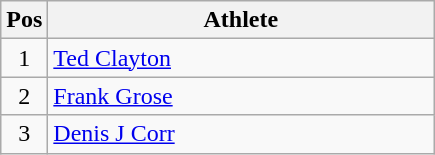<table class="wikitable" style="font-size: 100%">
<tr>
<th width=20>Pos</th>
<th width=250>Athlete</th>
</tr>
<tr align=center>
<td>1</td>
<td align="left"> <a href='#'>Ted Clayton</a></td>
</tr>
<tr align=center>
<td>2</td>
<td align="left"> <a href='#'>Frank Grose</a></td>
</tr>
<tr align=center>
<td>3</td>
<td align="left"> <a href='#'>Denis J Corr</a></td>
</tr>
</table>
